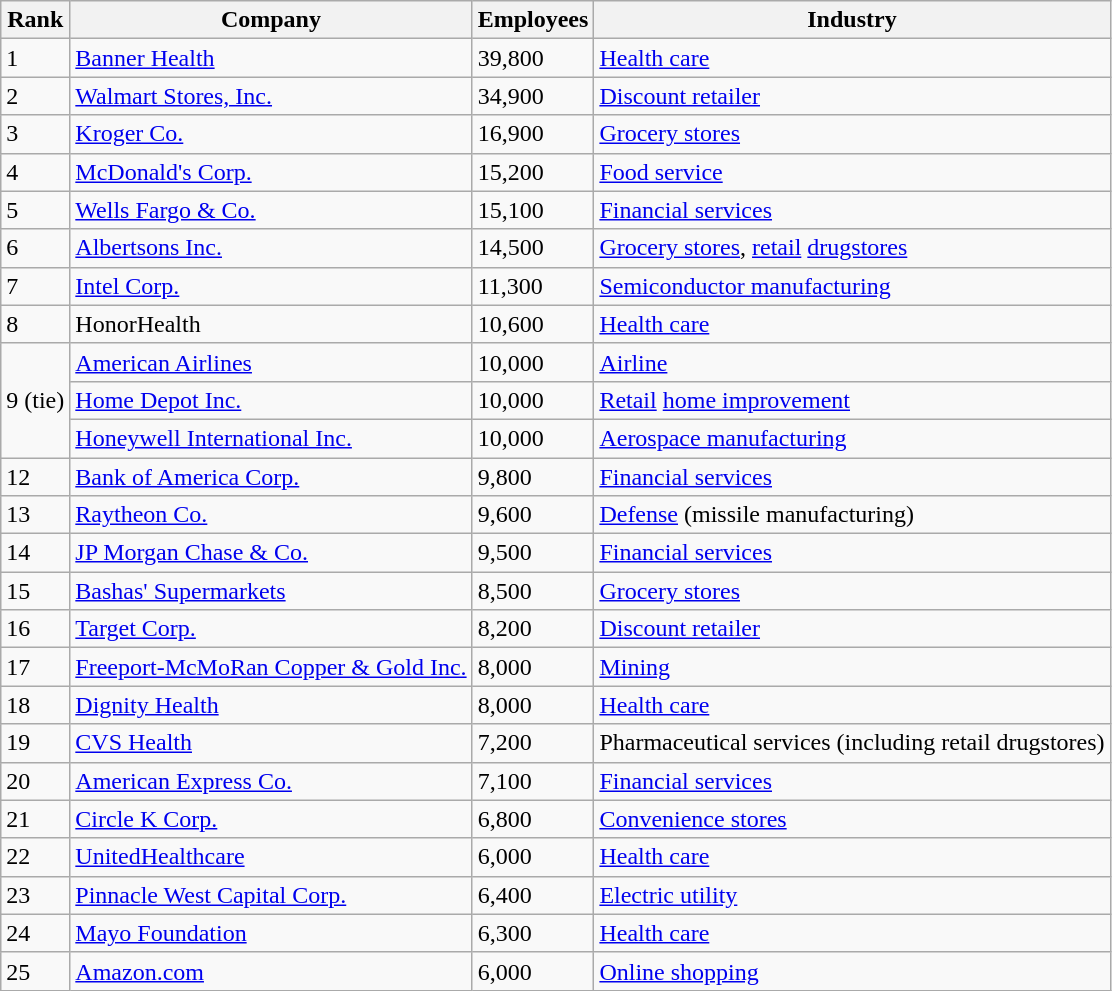<table class="wikitable">
<tr>
<th>Rank</th>
<th>Company</th>
<th>Employees</th>
<th>Industry</th>
</tr>
<tr>
<td>1</td>
<td><a href='#'>Banner Health</a></td>
<td>39,800</td>
<td><a href='#'>Health care</a></td>
</tr>
<tr>
<td>2</td>
<td><a href='#'>Walmart Stores, Inc.</a></td>
<td>34,900</td>
<td><a href='#'>Discount retailer</a></td>
</tr>
<tr>
<td>3</td>
<td><a href='#'>Kroger Co.</a></td>
<td>16,900</td>
<td><a href='#'>Grocery stores</a></td>
</tr>
<tr>
<td>4</td>
<td><a href='#'>McDonald's Corp.</a></td>
<td>15,200</td>
<td><a href='#'>Food service</a></td>
</tr>
<tr>
<td>5</td>
<td><a href='#'>Wells Fargo & Co.</a></td>
<td>15,100</td>
<td><a href='#'>Financial services</a></td>
</tr>
<tr>
<td>6</td>
<td><a href='#'>Albertsons Inc.</a></td>
<td>14,500</td>
<td><a href='#'>Grocery stores</a>, <a href='#'>retail</a> <a href='#'>drugstores</a></td>
</tr>
<tr>
<td>7</td>
<td><a href='#'>Intel Corp.</a></td>
<td>11,300</td>
<td><a href='#'>Semiconductor manufacturing</a></td>
</tr>
<tr>
<td>8</td>
<td>HonorHealth</td>
<td>10,600</td>
<td><a href='#'>Health care</a></td>
</tr>
<tr>
<td rowspan=3>9 (tie)</td>
<td><a href='#'>American Airlines</a></td>
<td>10,000</td>
<td><a href='#'>Airline</a></td>
</tr>
<tr>
<td><a href='#'>Home Depot Inc.</a></td>
<td>10,000</td>
<td><a href='#'>Retail</a> <a href='#'>home improvement</a></td>
</tr>
<tr>
<td><a href='#'>Honeywell International Inc.</a></td>
<td>10,000</td>
<td><a href='#'>Aerospace manufacturing</a></td>
</tr>
<tr>
<td>12</td>
<td><a href='#'>Bank of America Corp.</a></td>
<td>9,800</td>
<td><a href='#'>Financial services</a></td>
</tr>
<tr>
<td>13</td>
<td><a href='#'>Raytheon Co.</a></td>
<td>9,600</td>
<td><a href='#'>Defense</a> (missile manufacturing)</td>
</tr>
<tr>
<td>14</td>
<td><a href='#'>JP Morgan Chase & Co.</a></td>
<td>9,500</td>
<td><a href='#'>Financial services</a></td>
</tr>
<tr>
<td>15</td>
<td><a href='#'>Bashas' Supermarkets</a></td>
<td>8,500</td>
<td><a href='#'>Grocery stores</a></td>
</tr>
<tr>
<td>16</td>
<td><a href='#'>Target Corp.</a></td>
<td>8,200</td>
<td><a href='#'>Discount retailer</a></td>
</tr>
<tr>
<td>17</td>
<td><a href='#'>Freeport-McMoRan Copper & Gold Inc.</a></td>
<td>8,000</td>
<td><a href='#'>Mining</a></td>
</tr>
<tr>
<td>18</td>
<td><a href='#'>Dignity Health</a></td>
<td>8,000</td>
<td><a href='#'>Health care</a></td>
</tr>
<tr>
<td>19</td>
<td><a href='#'>CVS Health</a></td>
<td>7,200</td>
<td>Pharmaceutical services (including retail drugstores)</td>
</tr>
<tr>
<td>20</td>
<td><a href='#'>American Express Co.</a></td>
<td>7,100</td>
<td><a href='#'>Financial services</a></td>
</tr>
<tr>
<td>21</td>
<td><a href='#'>Circle K Corp.</a></td>
<td>6,800</td>
<td><a href='#'>Convenience stores</a></td>
</tr>
<tr>
<td>22</td>
<td><a href='#'>UnitedHealthcare</a></td>
<td>6,000</td>
<td><a href='#'>Health care</a></td>
</tr>
<tr>
<td>23</td>
<td><a href='#'>Pinnacle West Capital Corp.</a></td>
<td>6,400</td>
<td><a href='#'>Electric utility</a></td>
</tr>
<tr>
<td>24</td>
<td><a href='#'>Mayo Foundation</a></td>
<td>6,300</td>
<td><a href='#'>Health care</a></td>
</tr>
<tr>
<td>25</td>
<td><a href='#'>Amazon.com</a></td>
<td>6,000</td>
<td><a href='#'>Online shopping</a></td>
</tr>
</table>
